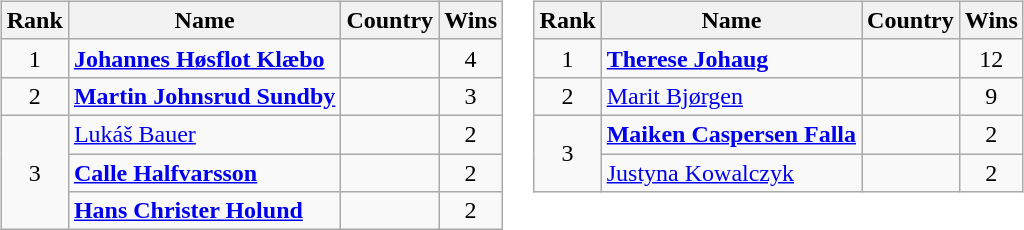<table>
<tr valign="top">
<td><br><table class="wikitable style="text-align:center">
<tr>
<th>Rank</th>
<th>Name</th>
<th>Country</th>
<th>Wins</th>
</tr>
<tr>
<td align=center>1</td>
<td align=left><strong><a href='#'>Johannes Høsflot Klæbo</a></strong></td>
<td></td>
<td align=center>4</td>
</tr>
<tr>
<td align=center>2</td>
<td align=left><strong><a href='#'>Martin Johnsrud Sundby</a></strong></td>
<td></td>
<td align=center>3</td>
</tr>
<tr>
<td align=center rowspan="3">3</td>
<td align=left><a href='#'>Lukáš Bauer</a></td>
<td></td>
<td align=center>2</td>
</tr>
<tr>
<td align=left><strong><a href='#'>Calle Halfvarsson</a></strong></td>
<td></td>
<td align=center>2</td>
</tr>
<tr>
<td align=left><strong><a href='#'>Hans Christer Holund</a></strong></td>
<td></td>
<td align=center>2</td>
</tr>
</table>
</td>
<td valign="top"><br><table class="wikitable style="text-align:center">
<tr>
<th>Rank</th>
<th>Name</th>
<th>Country</th>
<th>Wins</th>
</tr>
<tr>
<td align=center>1</td>
<td align=left><strong><a href='#'>Therese Johaug</a></strong></td>
<td></td>
<td align=center>12</td>
</tr>
<tr>
<td align=center>2</td>
<td align=left><a href='#'>Marit Bjørgen</a></td>
<td></td>
<td align=center>9</td>
</tr>
<tr>
<td align=center rowspan="2">3</td>
<td align=left><strong><a href='#'>Maiken Caspersen Falla</a></strong></td>
<td></td>
<td align=center>2</td>
</tr>
<tr>
<td align=left><a href='#'>Justyna Kowalczyk</a></td>
<td></td>
<td align=center>2</td>
</tr>
</table>
</td>
</tr>
</table>
